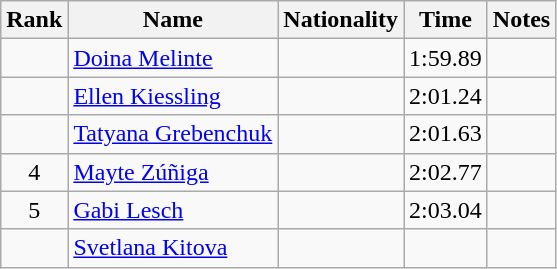<table class="wikitable sortable" style="text-align:center">
<tr>
<th>Rank</th>
<th>Name</th>
<th>Nationality</th>
<th>Time</th>
<th>Notes</th>
</tr>
<tr>
<td></td>
<td align="left"><a href='#'>Doina Melinte</a></td>
<td align=left></td>
<td>1:59.89</td>
<td></td>
</tr>
<tr>
<td></td>
<td align="left"><a href='#'>Ellen Kiessling</a></td>
<td align=left></td>
<td>2:01.24</td>
<td></td>
</tr>
<tr>
<td></td>
<td align="left"><a href='#'>Tatyana Grebenchuk</a></td>
<td align=left></td>
<td>2:01.63</td>
<td></td>
</tr>
<tr>
<td>4</td>
<td align="left"><a href='#'>Mayte Zúñiga</a></td>
<td align=left></td>
<td>2:02.77</td>
<td></td>
</tr>
<tr>
<td>5</td>
<td align="left"><a href='#'>Gabi Lesch</a></td>
<td align=left></td>
<td>2:03.04</td>
<td></td>
</tr>
<tr>
<td></td>
<td align="left"><a href='#'>Svetlana Kitova</a></td>
<td align=left></td>
<td></td>
<td></td>
</tr>
</table>
